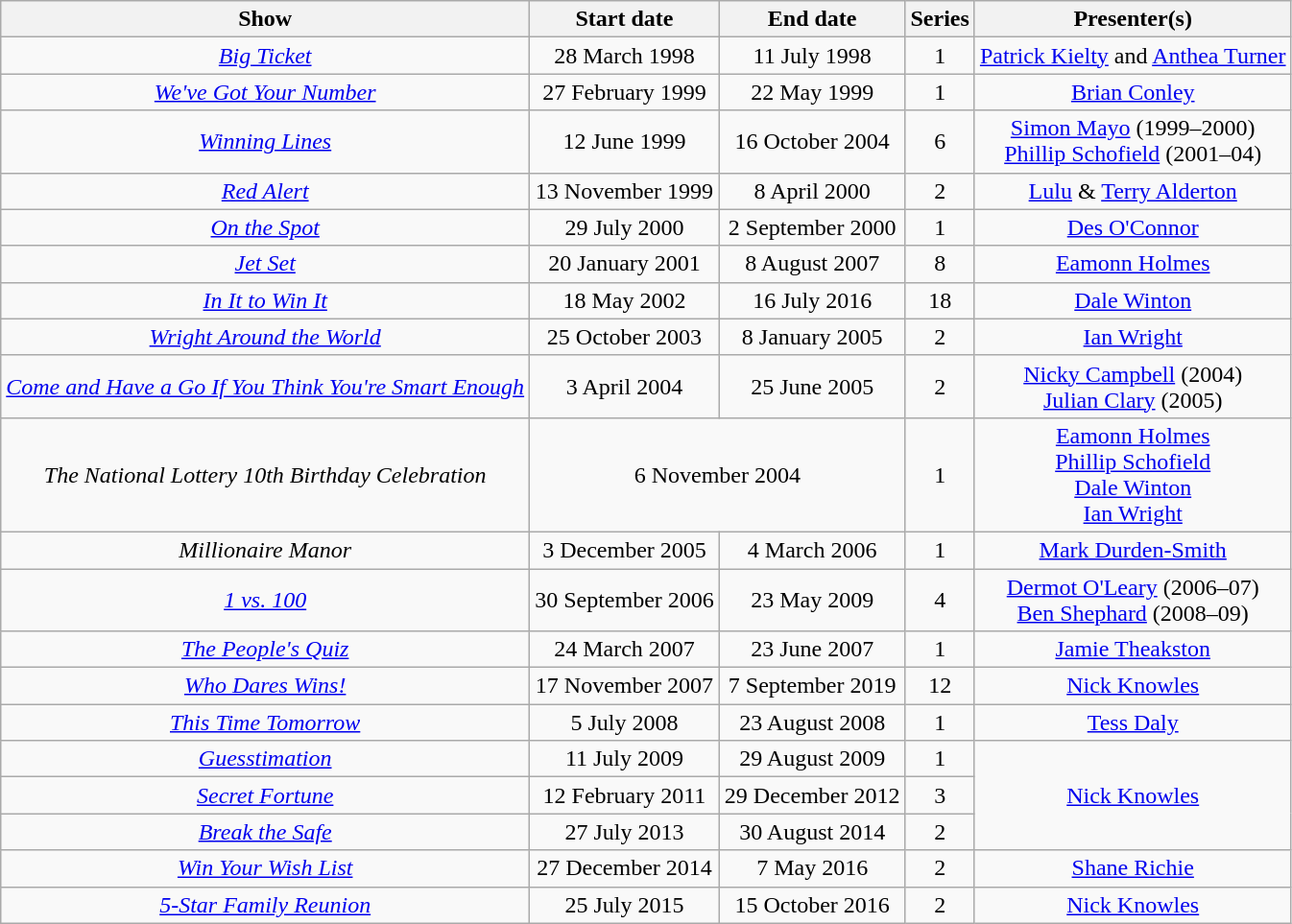<table class="wikitable" style="text-align:center;">
<tr>
<th>Show</th>
<th>Start date</th>
<th>End date</th>
<th>Series</th>
<th>Presenter(s)</th>
</tr>
<tr>
<td><em><a href='#'>Big Ticket</a></em></td>
<td>28 March 1998</td>
<td>11 July 1998</td>
<td>1</td>
<td><a href='#'>Patrick Kielty</a> and <a href='#'>Anthea Turner</a></td>
</tr>
<tr>
<td><em><a href='#'>We've Got Your Number</a></em></td>
<td>27 February 1999</td>
<td>22 May 1999</td>
<td>1</td>
<td><a href='#'>Brian Conley</a></td>
</tr>
<tr>
<td><em><a href='#'>Winning Lines</a></em></td>
<td>12 June 1999</td>
<td>16 October 2004</td>
<td>6</td>
<td><a href='#'>Simon Mayo</a> (1999–2000)<br><a href='#'>Phillip Schofield</a> (2001–04)</td>
</tr>
<tr>
<td><em><a href='#'>Red Alert</a></em></td>
<td>13 November 1999</td>
<td>8 April 2000</td>
<td>2</td>
<td><a href='#'>Lulu</a> & <a href='#'>Terry Alderton</a></td>
</tr>
<tr>
<td><em><a href='#'>On the Spot</a></em></td>
<td>29 July 2000</td>
<td>2 September 2000</td>
<td>1</td>
<td><a href='#'>Des O'Connor</a></td>
</tr>
<tr>
<td><em><a href='#'>Jet Set</a></em></td>
<td>20 January 2001</td>
<td>8 August 2007</td>
<td>8</td>
<td><a href='#'>Eamonn Holmes</a></td>
</tr>
<tr>
<td><em><a href='#'>In It to Win It</a></em></td>
<td>18 May 2002</td>
<td>16 July 2016</td>
<td>18</td>
<td><a href='#'>Dale Winton</a></td>
</tr>
<tr>
<td><em><a href='#'>Wright Around the World</a></em></td>
<td>25 October 2003</td>
<td>8 January 2005</td>
<td>2</td>
<td><a href='#'>Ian Wright</a></td>
</tr>
<tr>
<td><em><a href='#'>Come and Have a Go If You Think You're Smart Enough</a></em></td>
<td>3 April 2004</td>
<td>25 June 2005</td>
<td>2</td>
<td><a href='#'>Nicky Campbell</a> (2004)<br><a href='#'>Julian Clary</a> (2005)</td>
</tr>
<tr>
<td><em>The National Lottery 10th Birthday Celebration</em></td>
<td colspan="2">6 November 2004</td>
<td>1</td>
<td><a href='#'>Eamonn Holmes</a><br><a href='#'>Phillip Schofield</a><br><a href='#'>Dale Winton</a><br><a href='#'>Ian Wright</a></td>
</tr>
<tr>
<td><em>Millionaire Manor</em></td>
<td>3 December 2005</td>
<td>4 March 2006</td>
<td>1</td>
<td><a href='#'>Mark Durden-Smith</a></td>
</tr>
<tr>
<td><em><a href='#'>1 vs. 100</a></em></td>
<td>30 September 2006</td>
<td>23 May 2009</td>
<td>4</td>
<td><a href='#'>Dermot O'Leary</a> (2006–07)<br><a href='#'>Ben Shephard</a> (2008–09)</td>
</tr>
<tr>
<td><em><a href='#'>The People's Quiz</a></em></td>
<td>24 March 2007</td>
<td>23 June 2007</td>
<td>1</td>
<td><a href='#'>Jamie Theakston</a></td>
</tr>
<tr>
<td><em><a href='#'>Who Dares Wins!</a></em></td>
<td>17 November 2007</td>
<td>7 September 2019</td>
<td>12</td>
<td><a href='#'>Nick Knowles</a></td>
</tr>
<tr>
<td><em><a href='#'>This Time Tomorrow</a></em></td>
<td>5 July 2008</td>
<td>23 August 2008</td>
<td>1</td>
<td><a href='#'>Tess Daly</a></td>
</tr>
<tr>
<td><em><a href='#'>Guesstimation</a></em></td>
<td>11 July 2009</td>
<td>29 August 2009</td>
<td>1</td>
<td rowspan=3><a href='#'>Nick Knowles</a></td>
</tr>
<tr>
<td><em><a href='#'>Secret Fortune</a></em></td>
<td>12 February 2011</td>
<td>29 December 2012</td>
<td>3</td>
</tr>
<tr>
<td><em><a href='#'>Break the Safe</a></em></td>
<td>27 July 2013</td>
<td>30 August 2014</td>
<td>2</td>
</tr>
<tr>
<td><em><a href='#'>Win Your Wish List</a></em></td>
<td>27 December 2014</td>
<td>7 May 2016</td>
<td>2</td>
<td><a href='#'>Shane Richie</a></td>
</tr>
<tr>
<td><em><a href='#'>5-Star Family Reunion</a></em></td>
<td>25 July 2015</td>
<td>15 October 2016</td>
<td>2</td>
<td><a href='#'>Nick Knowles</a></td>
</tr>
</table>
